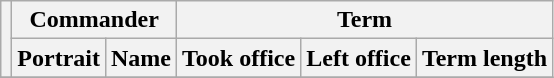<table class="wikitable sortable">
<tr>
<th rowspan=2></th>
<th colspan=2>Commander</th>
<th colspan=3>Term</th>
</tr>
<tr>
<th>Portrait</th>
<th>Name</th>
<th>Took office</th>
<th>Left office</th>
<th>Term length</th>
</tr>
<tr>
</tr>
</table>
